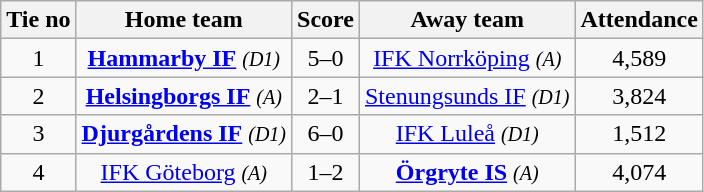<table class="wikitable" style="text-align:center">
<tr>
<th style= width="40px">Tie no</th>
<th style= width="150px">Home team</th>
<th style= width="60px">Score</th>
<th style= width="150px">Away team</th>
<th style= width="30px">Attendance</th>
</tr>
<tr>
<td>1</td>
<td><strong><a href='#'>Hammarby IF</a></strong> <em><small>(D1)</small></em></td>
<td>5–0</td>
<td><a href='#'>IFK Norrköping</a> <em><small>(A)</small></em></td>
<td>4,589</td>
</tr>
<tr>
<td>2</td>
<td><strong><a href='#'>Helsingborgs IF</a></strong> <em><small>(A)</small></em></td>
<td>2–1</td>
<td><a href='#'>Stenungsunds IF</a> <em><small>(D1)</small></em></td>
<td>3,824</td>
</tr>
<tr>
<td>3</td>
<td><strong><a href='#'>Djurgårdens IF</a></strong> <em><small>(D1)</small></em></td>
<td>6–0</td>
<td><a href='#'>IFK Luleå</a> <em><small>(D1)</small></em></td>
<td>1,512</td>
</tr>
<tr>
<td>4</td>
<td><a href='#'>IFK Göteborg</a> <em><small>(A)</small></em></td>
<td>1–2</td>
<td><strong><a href='#'>Örgryte IS</a></strong> <em><small>(A)</small></em></td>
<td>4,074</td>
</tr>
</table>
